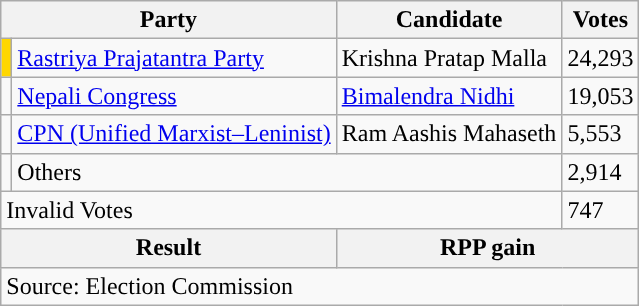<table class="wikitable">
<tr>
<th colspan="2">Party</th>
<th>Candidate</th>
<th>Votes</th>
</tr>
<tr>
<td style="background-color:gold"></td>
<td><a href='#'>Rastriya Prajatantra Party</a></td>
<td>Krishna Pratap Malla</td>
<td>24,293</td>
</tr>
<tr>
<td style="background-color:"></td>
<td><a href='#'>Nepali Congress</a></td>
<td><a href='#'>Bimalendra Nidhi</a></td>
<td>19,053</td>
</tr>
<tr>
<td style="background-color:"></td>
<td><a href='#'>CPN (Unified Marxist–Leninist)</a></td>
<td>Ram Aashis Mahaseth</td>
<td>5,553</td>
</tr>
<tr>
<td></td>
<td colspan="2">Others</td>
<td>2,914</td>
</tr>
<tr>
<td colspan="3">Invalid Votes</td>
<td>747</td>
</tr>
<tr>
<th colspan="2">Result</th>
<th colspan="2">RPP gain</th>
</tr>
<tr>
<td colspan="4">Source: Election Commission</td>
</tr>
</table>
